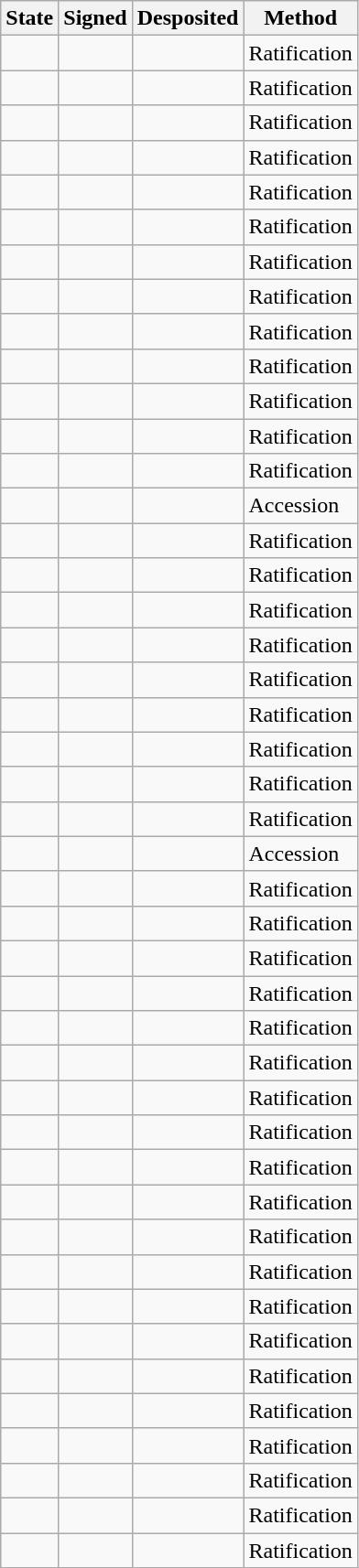<table class="wikitable sortable">
<tr>
<th>State</th>
<th>Signed</th>
<th>Desposited</th>
<th>Method</th>
</tr>
<tr>
<td></td>
<td></td>
<td></td>
<td>Ratification</td>
</tr>
<tr>
<td></td>
<td></td>
<td></td>
<td>Ratification</td>
</tr>
<tr>
<td></td>
<td></td>
<td></td>
<td>Ratification</td>
</tr>
<tr>
<td></td>
<td></td>
<td></td>
<td>Ratification</td>
</tr>
<tr>
<td></td>
<td></td>
<td></td>
<td>Ratification</td>
</tr>
<tr>
<td></td>
<td></td>
<td></td>
<td>Ratification</td>
</tr>
<tr>
<td></td>
<td></td>
<td></td>
<td>Ratification</td>
</tr>
<tr>
<td></td>
<td></td>
<td></td>
<td>Ratification</td>
</tr>
<tr>
<td></td>
<td></td>
<td></td>
<td>Ratification</td>
</tr>
<tr>
<td></td>
<td></td>
<td></td>
<td>Ratification</td>
</tr>
<tr>
<td></td>
<td></td>
<td></td>
<td>Ratification</td>
</tr>
<tr>
<td></td>
<td></td>
<td></td>
<td>Ratification</td>
</tr>
<tr>
<td></td>
<td></td>
<td></td>
<td>Ratification</td>
</tr>
<tr>
<td></td>
<td></td>
<td></td>
<td>Accession</td>
</tr>
<tr>
<td></td>
<td></td>
<td></td>
<td>Ratification</td>
</tr>
<tr>
<td></td>
<td></td>
<td></td>
<td>Ratification</td>
</tr>
<tr>
<td></td>
<td></td>
<td></td>
<td>Ratification</td>
</tr>
<tr>
<td></td>
<td></td>
<td></td>
<td>Ratification</td>
</tr>
<tr>
<td></td>
<td></td>
<td></td>
<td>Ratification</td>
</tr>
<tr>
<td></td>
<td></td>
<td></td>
<td>Ratification</td>
</tr>
<tr>
<td></td>
<td></td>
<td></td>
<td>Ratification</td>
</tr>
<tr>
<td></td>
<td></td>
<td></td>
<td>Ratification</td>
</tr>
<tr>
<td></td>
<td></td>
<td></td>
<td>Ratification</td>
</tr>
<tr>
<td></td>
<td></td>
<td></td>
<td>Accession</td>
</tr>
<tr>
<td></td>
<td></td>
<td></td>
<td>Ratification</td>
</tr>
<tr>
<td></td>
<td></td>
<td></td>
<td>Ratification</td>
</tr>
<tr>
<td></td>
<td></td>
<td></td>
<td>Ratification</td>
</tr>
<tr>
<td></td>
<td></td>
<td></td>
<td>Ratification</td>
</tr>
<tr>
<td></td>
<td></td>
<td></td>
<td>Ratification</td>
</tr>
<tr>
<td></td>
<td></td>
<td></td>
<td>Ratification</td>
</tr>
<tr>
<td></td>
<td></td>
<td></td>
<td>Ratification</td>
</tr>
<tr>
<td></td>
<td></td>
<td></td>
<td>Ratification</td>
</tr>
<tr>
<td></td>
<td></td>
<td></td>
<td>Ratification</td>
</tr>
<tr>
<td></td>
<td></td>
<td></td>
<td>Ratification</td>
</tr>
<tr>
<td></td>
<td></td>
<td></td>
<td>Ratification</td>
</tr>
<tr>
<td></td>
<td></td>
<td></td>
<td>Ratification</td>
</tr>
<tr>
<td></td>
<td></td>
<td></td>
<td>Ratification</td>
</tr>
<tr>
<td></td>
<td></td>
<td></td>
<td>Ratification</td>
</tr>
<tr>
<td></td>
<td></td>
<td></td>
<td>Ratification</td>
</tr>
<tr>
<td></td>
<td></td>
<td></td>
<td>Ratification</td>
</tr>
<tr>
<td></td>
<td></td>
<td></td>
<td>Ratification</td>
</tr>
<tr>
<td></td>
<td></td>
<td></td>
<td>Ratification</td>
</tr>
<tr>
<td></td>
<td></td>
<td></td>
<td>Ratification</td>
</tr>
<tr>
<td></td>
<td></td>
<td></td>
<td>Ratification</td>
</tr>
</table>
